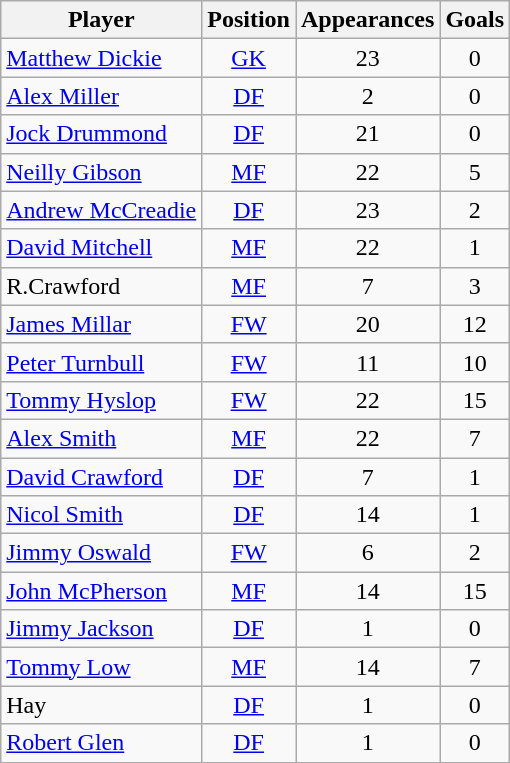<table class="wikitable sortable" style="text-align: center;">
<tr>
<th>Player</th>
<th>Position</th>
<th>Appearances</th>
<th>Goals</th>
</tr>
<tr>
<td align="left"> <a href='#'>Matthew Dickie</a></td>
<td><a href='#'>GK</a></td>
<td>23</td>
<td>0</td>
</tr>
<tr>
<td align="left"> <a href='#'>Alex Miller</a></td>
<td><a href='#'>DF</a></td>
<td>2</td>
<td>0</td>
</tr>
<tr>
<td align="left"> <a href='#'>Jock Drummond</a></td>
<td><a href='#'>DF</a></td>
<td>21</td>
<td>0</td>
</tr>
<tr>
<td align="left"> <a href='#'>Neilly Gibson</a></td>
<td><a href='#'>MF</a></td>
<td>22</td>
<td>5</td>
</tr>
<tr>
<td align="left"> <a href='#'>Andrew McCreadie</a></td>
<td><a href='#'>DF</a></td>
<td>23</td>
<td>2</td>
</tr>
<tr>
<td align="left"> <a href='#'>David Mitchell</a></td>
<td><a href='#'>MF</a></td>
<td>22</td>
<td>1</td>
</tr>
<tr>
<td align="left"> R.Crawford</td>
<td><a href='#'>MF</a></td>
<td>7</td>
<td>3</td>
</tr>
<tr>
<td align="left"> <a href='#'>James Millar</a></td>
<td><a href='#'>FW</a></td>
<td>20</td>
<td>12</td>
</tr>
<tr>
<td align="left"> <a href='#'>Peter Turnbull</a></td>
<td><a href='#'>FW</a></td>
<td>11</td>
<td>10</td>
</tr>
<tr>
<td align="left"> <a href='#'>Tommy Hyslop</a></td>
<td><a href='#'>FW</a></td>
<td>22</td>
<td>15</td>
</tr>
<tr>
<td align="left"> <a href='#'>Alex Smith</a></td>
<td><a href='#'>MF</a></td>
<td>22</td>
<td>7</td>
</tr>
<tr>
<td align="left"> <a href='#'>David Crawford</a></td>
<td><a href='#'>DF</a></td>
<td>7</td>
<td>1</td>
</tr>
<tr>
<td align="left"> <a href='#'>Nicol Smith</a></td>
<td><a href='#'>DF</a></td>
<td>14</td>
<td>1</td>
</tr>
<tr>
<td align="left"> <a href='#'>Jimmy Oswald</a></td>
<td><a href='#'>FW</a></td>
<td>6</td>
<td>2</td>
</tr>
<tr>
<td align="left"> <a href='#'>John McPherson</a></td>
<td><a href='#'>MF</a></td>
<td>14</td>
<td>15</td>
</tr>
<tr>
<td align="left"> <a href='#'>Jimmy Jackson</a></td>
<td><a href='#'>DF</a></td>
<td>1</td>
<td>0</td>
</tr>
<tr>
<td align="left"> <a href='#'>Tommy Low</a></td>
<td><a href='#'>MF</a></td>
<td>14</td>
<td>7</td>
</tr>
<tr>
<td align="left"> Hay</td>
<td><a href='#'>DF</a></td>
<td>1</td>
<td>0</td>
</tr>
<tr>
<td align="left"> <a href='#'>Robert Glen</a></td>
<td><a href='#'>DF</a></td>
<td>1</td>
<td>0</td>
</tr>
</table>
